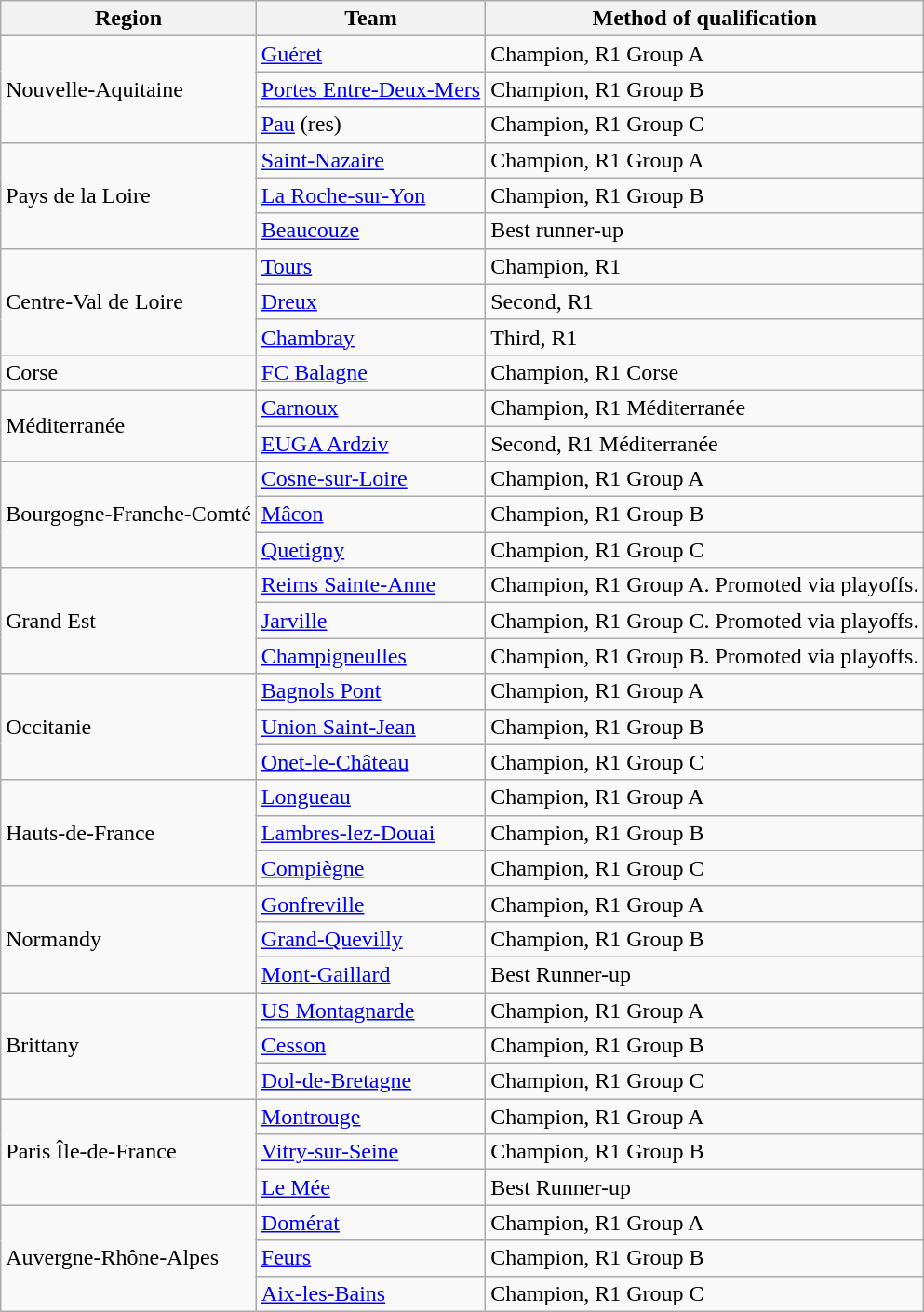<table class="wikitable">
<tr>
<th>Region</th>
<th>Team</th>
<th>Method of qualification</th>
</tr>
<tr>
<td rowspan=3>Nouvelle-Aquitaine</td>
<td><a href='#'>Guéret</a></td>
<td>Champion, R1 Group A</td>
</tr>
<tr>
<td><a href='#'>Portes Entre-Deux-Mers</a></td>
<td>Champion, R1 Group B</td>
</tr>
<tr>
<td><a href='#'>Pau</a> (res)</td>
<td>Champion, R1 Group C</td>
</tr>
<tr>
<td rowspan=3>Pays de la Loire</td>
<td><a href='#'>Saint-Nazaire</a></td>
<td>Champion, R1 Group A</td>
</tr>
<tr>
<td><a href='#'>La Roche-sur-Yon</a></td>
<td>Champion, R1 Group B</td>
</tr>
<tr>
<td><a href='#'>Beaucouze</a></td>
<td>Best runner-up</td>
</tr>
<tr>
<td rowspan=3>Centre-Val de Loire</td>
<td><a href='#'>Tours</a></td>
<td>Champion, R1</td>
</tr>
<tr>
<td><a href='#'>Dreux</a></td>
<td>Second, R1</td>
</tr>
<tr>
<td><a href='#'>Chambray</a></td>
<td>Third, R1</td>
</tr>
<tr>
<td>Corse</td>
<td><a href='#'>FC Balagne</a></td>
<td>Champion, R1 Corse</td>
</tr>
<tr>
<td rowspan=2>Méditerranée</td>
<td><a href='#'>Carnoux</a></td>
<td>Champion, R1 Méditerranée</td>
</tr>
<tr>
<td><a href='#'>EUGA Ardziv</a></td>
<td>Second, R1 Méditerranée</td>
</tr>
<tr>
<td rowspan=3>Bourgogne-Franche-Comté</td>
<td><a href='#'>Cosne-sur-Loire</a></td>
<td>Champion, R1 Group A</td>
</tr>
<tr>
<td><a href='#'>Mâcon</a></td>
<td>Champion, R1 Group B</td>
</tr>
<tr>
<td><a href='#'>Quetigny</a></td>
<td>Champion, R1 Group C</td>
</tr>
<tr>
<td rowspan=3>Grand Est</td>
<td><a href='#'>Reims Sainte-Anne</a></td>
<td>Champion, R1 Group A. Promoted via playoffs.</td>
</tr>
<tr>
<td><a href='#'>Jarville</a></td>
<td>Champion, R1 Group C. Promoted via playoffs.</td>
</tr>
<tr>
<td><a href='#'>Champigneulles</a></td>
<td>Champion, R1 Group B. Promoted via playoffs.</td>
</tr>
<tr>
<td rowspan=3>Occitanie</td>
<td><a href='#'>Bagnols Pont</a></td>
<td>Champion, R1 Group A</td>
</tr>
<tr>
<td><a href='#'>Union Saint-Jean</a></td>
<td>Champion, R1 Group B</td>
</tr>
<tr>
<td><a href='#'>Onet-le-Château</a></td>
<td>Champion, R1 Group C</td>
</tr>
<tr>
<td rowspan=3>Hauts-de-France</td>
<td><a href='#'>Longueau</a></td>
<td>Champion, R1 Group A</td>
</tr>
<tr>
<td><a href='#'>Lambres-lez-Douai</a></td>
<td>Champion, R1 Group B</td>
</tr>
<tr>
<td><a href='#'>Compiègne</a></td>
<td>Champion, R1 Group C</td>
</tr>
<tr>
<td rowspan=3>Normandy</td>
<td><a href='#'>Gonfreville</a></td>
<td>Champion, R1 Group A</td>
</tr>
<tr>
<td><a href='#'>Grand-Quevilly</a></td>
<td>Champion, R1 Group B</td>
</tr>
<tr>
<td><a href='#'>Mont-Gaillard</a></td>
<td>Best Runner-up</td>
</tr>
<tr>
<td rowspan=3>Brittany</td>
<td><a href='#'>US Montagnarde</a></td>
<td>Champion, R1 Group A</td>
</tr>
<tr>
<td><a href='#'>Cesson</a></td>
<td>Champion, R1 Group B</td>
</tr>
<tr>
<td><a href='#'>Dol-de-Bretagne</a></td>
<td>Champion, R1 Group C</td>
</tr>
<tr>
<td rowspan=3>Paris Île-de-France</td>
<td><a href='#'>Montrouge</a></td>
<td>Champion, R1 Group A</td>
</tr>
<tr>
<td><a href='#'>Vitry-sur-Seine</a></td>
<td>Champion, R1 Group B</td>
</tr>
<tr>
<td><a href='#'>Le Mée</a></td>
<td>Best Runner-up</td>
</tr>
<tr>
<td rowspan=3>Auvergne-Rhône-Alpes</td>
<td><a href='#'>Domérat</a></td>
<td>Champion, R1 Group A</td>
</tr>
<tr>
<td><a href='#'>Feurs</a></td>
<td>Champion, R1 Group B</td>
</tr>
<tr>
<td><a href='#'>Aix-les-Bains</a></td>
<td>Champion, R1 Group C</td>
</tr>
</table>
